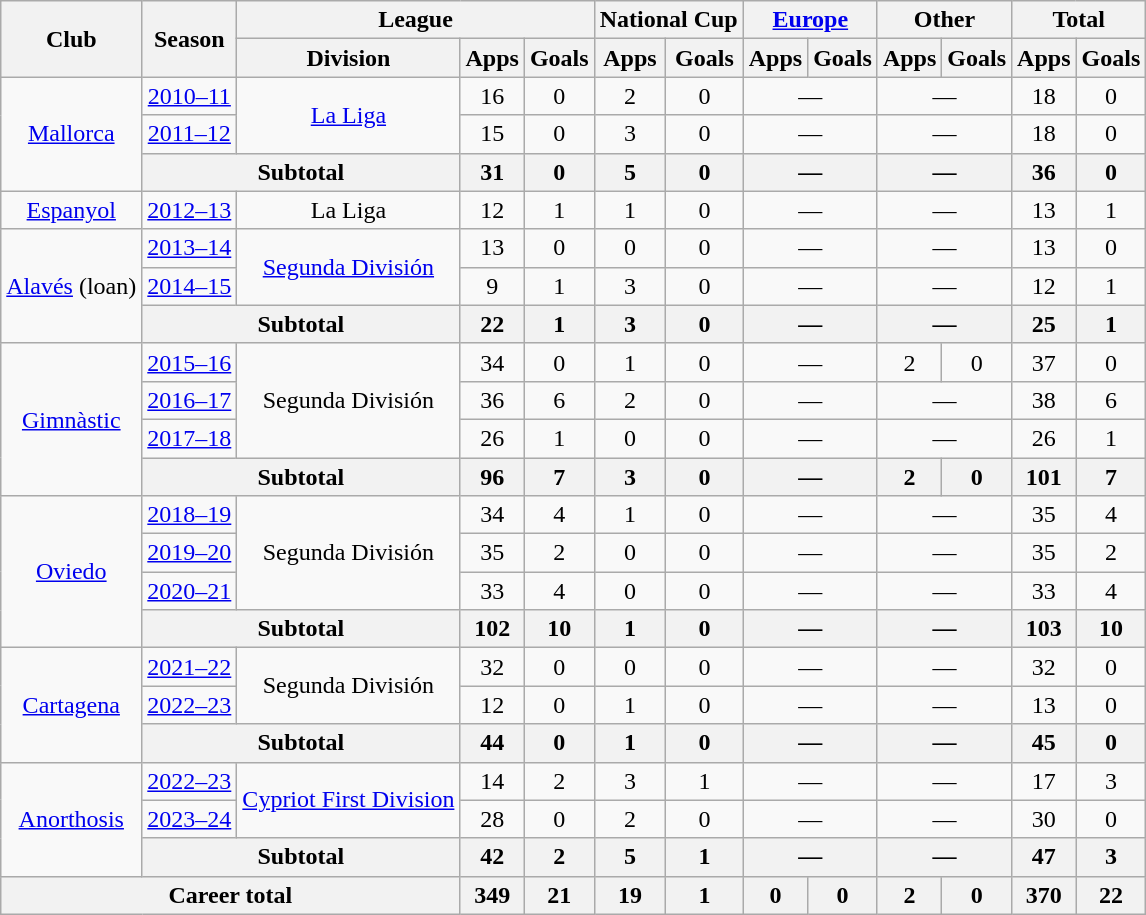<table class="wikitable" style="text-align: center">
<tr>
<th rowspan=2>Club</th>
<th rowspan=2>Season</th>
<th colspan=3>League</th>
<th colspan=2>National Cup</th>
<th colspan=2><a href='#'>Europe</a></th>
<th colspan=2>Other</th>
<th colspan=2>Total</th>
</tr>
<tr>
<th>Division</th>
<th>Apps</th>
<th>Goals</th>
<th>Apps</th>
<th>Goals</th>
<th>Apps</th>
<th>Goals</th>
<th>Apps</th>
<th>Goals</th>
<th>Apps</th>
<th>Goals</th>
</tr>
<tr>
<td rowspan="3"><a href='#'>Mallorca</a></td>
<td><a href='#'>2010–11</a></td>
<td rowspan="2"><a href='#'>La Liga</a></td>
<td>16</td>
<td>0</td>
<td>2</td>
<td>0</td>
<td colspan="2">—</td>
<td colspan="2">—</td>
<td>18</td>
<td>0</td>
</tr>
<tr>
<td><a href='#'>2011–12</a></td>
<td>15</td>
<td>0</td>
<td>3</td>
<td>0</td>
<td colspan="2">—</td>
<td colspan="2">—</td>
<td>18</td>
<td>0</td>
</tr>
<tr>
<th colspan=2>Subtotal</th>
<th>31</th>
<th>0</th>
<th>5</th>
<th>0</th>
<th colspan="2">—</th>
<th colspan="2">—</th>
<th>36</th>
<th>0</th>
</tr>
<tr>
<td rowspan="1"><a href='#'>Espanyol</a></td>
<td><a href='#'>2012–13</a></td>
<td rowspan="1">La Liga</td>
<td>12</td>
<td>1</td>
<td>1</td>
<td>0</td>
<td colspan="2">—</td>
<td colspan="2">—</td>
<td>13</td>
<td>1</td>
</tr>
<tr>
<td rowspan="3"><a href='#'>Alavés</a> (loan)</td>
<td><a href='#'>2013–14</a></td>
<td rowspan="2"><a href='#'>Segunda División</a></td>
<td>13</td>
<td>0</td>
<td>0</td>
<td>0</td>
<td colspan="2">—</td>
<td colspan="2">—</td>
<td>13</td>
<td>0</td>
</tr>
<tr>
<td><a href='#'>2014–15</a></td>
<td>9</td>
<td>1</td>
<td>3</td>
<td>0</td>
<td colspan="2">—</td>
<td colspan="2">—</td>
<td>12</td>
<td>1</td>
</tr>
<tr>
<th colspan=2>Subtotal</th>
<th>22</th>
<th>1</th>
<th>3</th>
<th>0</th>
<th colspan="2">—</th>
<th colspan="2">—</th>
<th>25</th>
<th>1</th>
</tr>
<tr>
<td rowspan="4"><a href='#'>Gimnàstic</a></td>
<td><a href='#'>2015–16</a></td>
<td rowspan="3">Segunda División</td>
<td>34</td>
<td>0</td>
<td>1</td>
<td>0</td>
<td colspan="2">—</td>
<td>2</td>
<td>0</td>
<td>37</td>
<td>0</td>
</tr>
<tr>
<td><a href='#'>2016–17</a></td>
<td>36</td>
<td>6</td>
<td>2</td>
<td>0</td>
<td colspan="2">—</td>
<td colspan="2">—</td>
<td>38</td>
<td>6</td>
</tr>
<tr>
<td><a href='#'>2017–18</a></td>
<td>26</td>
<td>1</td>
<td>0</td>
<td>0</td>
<td colspan="2">—</td>
<td colspan="2">—</td>
<td>26</td>
<td>1</td>
</tr>
<tr>
<th colspan=2>Subtotal</th>
<th>96</th>
<th>7</th>
<th>3</th>
<th>0</th>
<th colspan="2">—</th>
<th>2</th>
<th>0</th>
<th>101</th>
<th>7</th>
</tr>
<tr>
<td rowspan="4"><a href='#'>Oviedo</a></td>
<td><a href='#'>2018–19</a></td>
<td rowspan="3">Segunda División</td>
<td>34</td>
<td>4</td>
<td>1</td>
<td>0</td>
<td colspan="2">—</td>
<td colspan="2">—</td>
<td>35</td>
<td>4</td>
</tr>
<tr>
<td><a href='#'>2019–20</a></td>
<td>35</td>
<td>2</td>
<td>0</td>
<td>0</td>
<td colspan="2">—</td>
<td colspan="2">—</td>
<td>35</td>
<td>2</td>
</tr>
<tr>
<td><a href='#'>2020–21</a></td>
<td>33</td>
<td>4</td>
<td>0</td>
<td>0</td>
<td colspan="2">—</td>
<td colspan="2">—</td>
<td>33</td>
<td>4</td>
</tr>
<tr>
<th colspan=2>Subtotal</th>
<th>102</th>
<th>10</th>
<th>1</th>
<th>0</th>
<th colspan="2">—</th>
<th colspan="2">—</th>
<th>103</th>
<th>10</th>
</tr>
<tr>
<td rowspan="3"><a href='#'>Cartagena</a></td>
<td><a href='#'>2021–22</a></td>
<td rowspan="2">Segunda División</td>
<td>32</td>
<td>0</td>
<td>0</td>
<td>0</td>
<td colspan="2">—</td>
<td colspan="2">—</td>
<td>32</td>
<td>0</td>
</tr>
<tr>
<td><a href='#'>2022–23</a></td>
<td>12</td>
<td>0</td>
<td>1</td>
<td>0</td>
<td colspan="2">—</td>
<td colspan="2">—</td>
<td>13</td>
<td>0</td>
</tr>
<tr>
<th colspan=2>Subtotal</th>
<th>44</th>
<th>0</th>
<th>1</th>
<th>0</th>
<th colspan="2">—</th>
<th colspan="2">—</th>
<th>45</th>
<th>0</th>
</tr>
<tr>
<td rowspan="3"><a href='#'>Anorthosis</a></td>
<td><a href='#'>2022–23</a></td>
<td rowspan="2"><a href='#'>Cypriot First Division</a></td>
<td>14</td>
<td>2</td>
<td>3</td>
<td>1</td>
<td colspan="2">—</td>
<td colspan="2">—</td>
<td>17</td>
<td>3</td>
</tr>
<tr>
<td><a href='#'>2023–24</a></td>
<td>28</td>
<td>0</td>
<td>2</td>
<td>0</td>
<td colspan="2">—</td>
<td colspan="2">—</td>
<td>30</td>
<td>0</td>
</tr>
<tr>
<th colspan=2>Subtotal</th>
<th>42</th>
<th>2</th>
<th>5</th>
<th>1</th>
<th colspan="2">—</th>
<th colspan="2">—</th>
<th>47</th>
<th>3</th>
</tr>
<tr>
<th colspan="3">Career total</th>
<th>349</th>
<th>21</th>
<th>19</th>
<th>1</th>
<th>0</th>
<th>0</th>
<th>2</th>
<th>0</th>
<th>370</th>
<th>22</th>
</tr>
</table>
